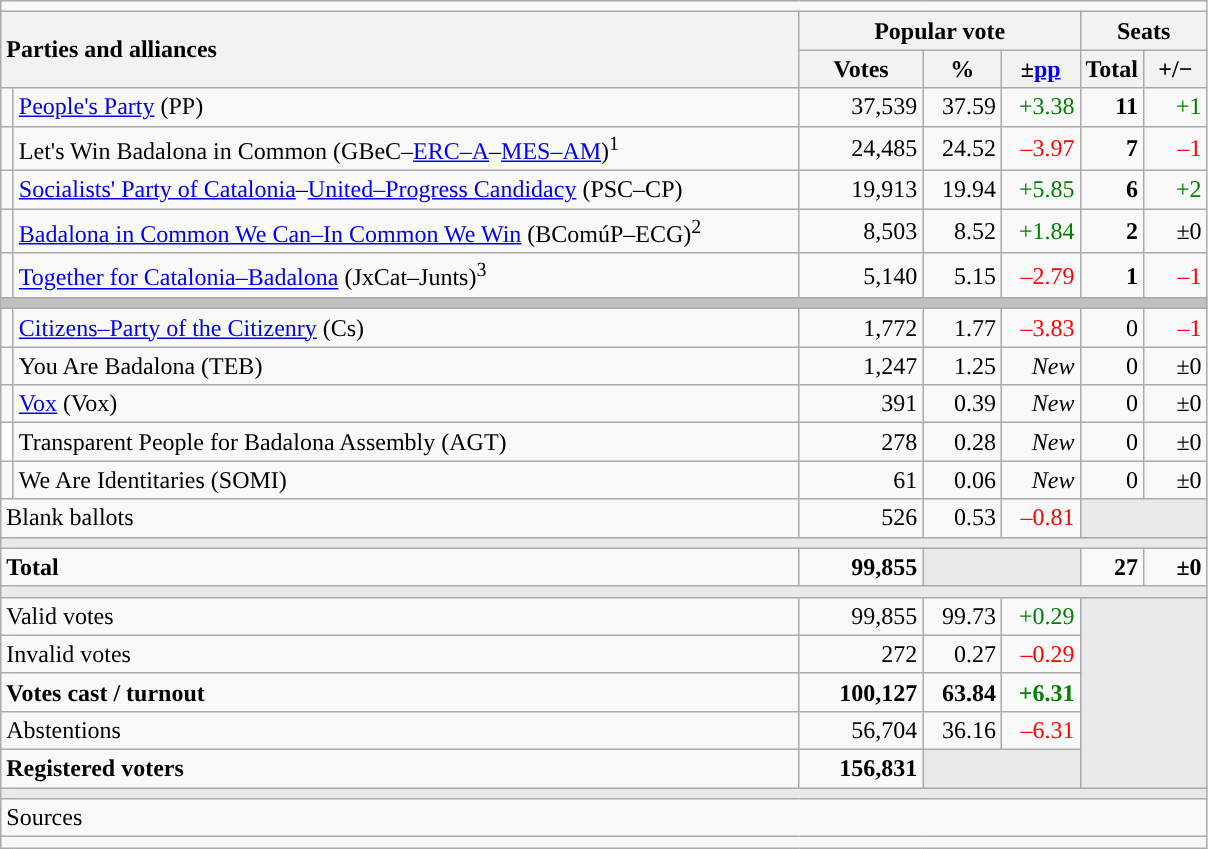<table class="wikitable" style="text-align:right;">
<tr>
<td colspan="7"></td>
</tr>
<tr>
<th style="text-align:left;" rowspan="2" colspan="2" width="525">Parties and alliances</th>
<th colspan="3">Popular vote</th>
<th colspan="2">Seats</th>
</tr>
<tr>
<th width="75">Votes</th>
<th width="45">%</th>
<th width="45">±<a href='#'>pp</a></th>
<th width="35">Total</th>
<th width="35">+/−</th>
</tr>
<tr>
<td width="1" style="color:inherit;background:"></td>
<td align="left"><a href='#'>People's Party</a> (PP)</td>
<td>37,539</td>
<td>37.59</td>
<td style="color:green;">+3.38</td>
<td><strong>11</strong></td>
<td style="color:green;">+1</td>
</tr>
<tr>
<td style="color:inherit;background:"></td>
<td align="left">Let's Win Badalona in Common (GBeC–<a href='#'>ERC–A</a>–<a href='#'>MES–AM</a>)<sup>1</sup></td>
<td>24,485</td>
<td>24.52</td>
<td style="color:red;">–3.97</td>
<td><strong>7</strong></td>
<td style="color:red;">–1</td>
</tr>
<tr>
<td style="color:inherit;background:"></td>
<td align="left"><a href='#'>Socialists' Party of Catalonia</a>–<a href='#'>United–Progress Candidacy</a> (PSC–CP)</td>
<td>19,913</td>
<td>19.94</td>
<td style="color:green;">+5.85</td>
<td><strong>6</strong></td>
<td style="color:green;">+2</td>
</tr>
<tr>
<td style="color:inherit;background:"></td>
<td align="left"><a href='#'>Badalona in Common We Can–In Common We Win</a> (BComúP–ECG)<sup>2</sup></td>
<td>8,503</td>
<td>8.52</td>
<td style="color:green;">+1.84</td>
<td><strong>2</strong></td>
<td>±0</td>
</tr>
<tr>
<td style="color:inherit;background:"></td>
<td align="left"><a href='#'>Together for Catalonia–Badalona</a> (JxCat–Junts)<sup>3</sup></td>
<td>5,140</td>
<td>5.15</td>
<td style="color:red;">–2.79</td>
<td><strong>1</strong></td>
<td style="color:red;">–1</td>
</tr>
<tr>
<td colspan="7" bgcolor="#C0C0C0"></td>
</tr>
<tr>
<td style="color:inherit;background:"></td>
<td align="left"><a href='#'>Citizens–Party of the Citizenry</a> (Cs)</td>
<td>1,772</td>
<td>1.77</td>
<td style="color:red;">–3.83</td>
<td>0</td>
<td style="color:red;">–1</td>
</tr>
<tr>
<td style="color:inherit;background:"></td>
<td align="left">You Are Badalona (TEB)</td>
<td>1,247</td>
<td>1.25</td>
<td><em>New</em></td>
<td>0</td>
<td>±0</td>
</tr>
<tr>
<td style="color:inherit;background:"></td>
<td align="left"><a href='#'>Vox</a> (Vox)</td>
<td>391</td>
<td>0.39</td>
<td><em>New</em></td>
<td>0</td>
<td>±0</td>
</tr>
<tr>
<td bgcolor="white"></td>
<td align="left">Transparent People for Badalona Assembly (AGT)</td>
<td>278</td>
<td>0.28</td>
<td><em>New</em></td>
<td>0</td>
<td>±0</td>
</tr>
<tr>
<td style="color:inherit;background:"></td>
<td align="left">We Are Identitaries (SOMI)</td>
<td>61</td>
<td>0.06</td>
<td><em>New</em></td>
<td>0</td>
<td>±0</td>
</tr>
<tr>
<td align="left" colspan="2">Blank ballots</td>
<td>526</td>
<td>0.53</td>
<td style="color:red;">–0.81</td>
<td bgcolor="#E9E9E9" colspan="2"></td>
</tr>
<tr>
<td colspan="7" bgcolor="#E9E9E9"></td>
</tr>
<tr style="font-weight:bold;">
<td align="left" colspan="2">Total</td>
<td>99,855</td>
<td bgcolor="#E9E9E9" colspan="2"></td>
<td>27</td>
<td>±0</td>
</tr>
<tr>
<td colspan="7" bgcolor="#E9E9E9"></td>
</tr>
<tr>
<td align="left" colspan="2">Valid votes</td>
<td>99,855</td>
<td>99.73</td>
<td style="color:green;">+0.29</td>
<td bgcolor="#E9E9E9" colspan="2" rowspan="5"></td>
</tr>
<tr>
<td align="left" colspan="2">Invalid votes</td>
<td>272</td>
<td>0.27</td>
<td style="color:red;">–0.29</td>
</tr>
<tr style="font-weight:bold;">
<td align="left" colspan="2">Votes cast / turnout</td>
<td>100,127</td>
<td>63.84</td>
<td style="color:green;">+6.31</td>
</tr>
<tr>
<td align="left" colspan="2">Abstentions</td>
<td>56,704</td>
<td>36.16</td>
<td style="color:red;">–6.31</td>
</tr>
<tr style="font-weight:bold;">
<td align="left" colspan="2">Registered voters</td>
<td>156,831</td>
<td bgcolor="#E9E9E9" colspan="2"></td>
</tr>
<tr>
<td colspan="7" bgcolor="#E9E9E9"></td>
</tr>
<tr>
<td align="left" colspan="7">Sources</td>
</tr>
<tr>
<td colspan="7" style="text-align:left; max-width:790px;"></td>
</tr>
</table>
